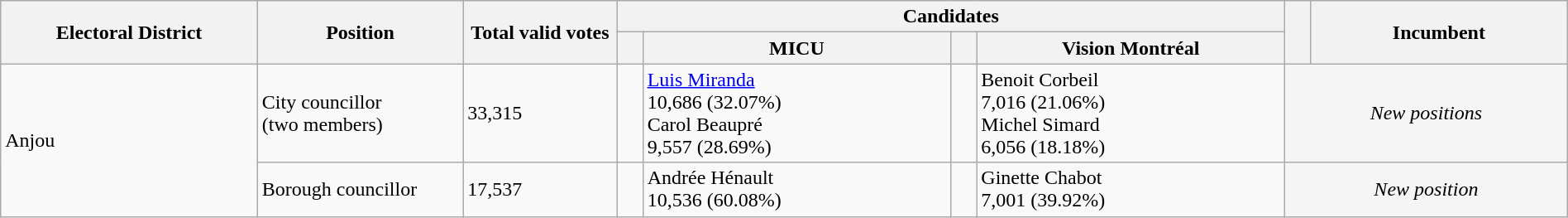<table class="wikitable" width="100%">
<tr>
<th width=10% rowspan=2>Electoral District</th>
<th width=8% rowspan=2>Position</th>
<th width=6% rowspan=2>Total valid votes</th>
<th colspan=4>Candidates</th>
<th width=1% rowspan=2> </th>
<th width=10% rowspan=2>Incumbent</th>
</tr>
<tr>
<th width=1% > </th>
<th width=12% >MICU</th>
<th width=1% > </th>
<th width=12% >Vision Montréal</th>
</tr>
<tr>
<td rowspan=2>Anjou</td>
<td>City councillor<br>(two members)</td>
<td>33,315</td>
<td> </td>
<td><a href='#'>Luis Miranda</a><br>10,686 (32.07%)<br>Carol Beaupré<br>9,557 (28.69%)</td>
<td></td>
<td>Benoit Corbeil<br>7,016 (21.06%)<br>Michel Simard<br>6,056 (18.18%)</td>
<td colspan="2" style="background:whitesmoke; text-align:center;"><em>New positions</em></td>
</tr>
<tr>
<td>Borough councillor</td>
<td>17,537</td>
<td></td>
<td>Andrée Hénault<br>10,536 (60.08%)</td>
<td></td>
<td>Ginette Chabot<br>7,001 (39.92%)</td>
<td colspan="2" style="background:whitesmoke; text-align:center;"><em>New position</em></td>
</tr>
</table>
